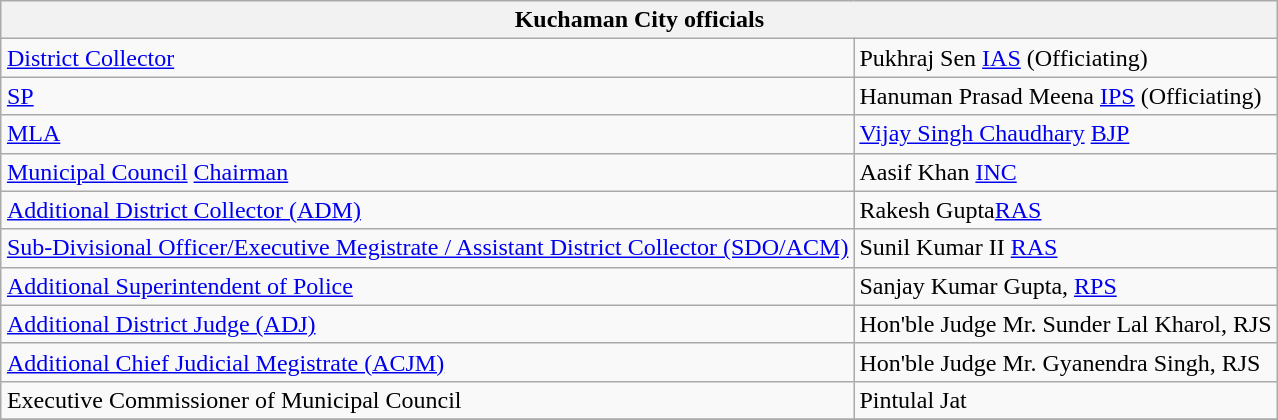<table class="wikitable" style="float:right; text-align:centre; margin:0 0 0 1em;">
<tr>
<th colspan=2>Kuchaman City officials</th>
</tr>
<tr>
<td><a href='#'>District Collector</a></td>
<td>Pukhraj Sen <a href='#'>IAS</a> (Officiating)</td>
</tr>
<tr>
<td><a href='#'>SP</a></td>
<td>Hanuman Prasad Meena <a href='#'>IPS</a> (Officiating)</td>
</tr>
<tr>
<td><a href='#'>MLA</a></td>
<td><a href='#'>Vijay Singh Chaudhary</a> <a href='#'>BJP</a></td>
</tr>
<tr>
<td><a href='#'>Municipal Council</a> <a href='#'>Chairman</a></td>
<td>Aasif Khan <a href='#'>INC</a></td>
</tr>
<tr>
<td><a href='#'>Additional District Collector (ADM)</a></td>
<td>Rakesh Gupta<a href='#'>RAS</a></td>
</tr>
<tr>
<td><a href='#'>Sub-Divisional Officer/Executive Megistrate / Assistant District Collector (SDO/ACM)</a></td>
<td>Sunil Kumar II <a href='#'>RAS</a></td>
</tr>
<tr>
<td><a href='#'>Additional Superintendent of Police</a></td>
<td>Sanjay Kumar Gupta, <a href='#'>RPS</a></td>
</tr>
<tr>
<td><a href='#'>Additional District Judge (ADJ)</a></td>
<td>Hon'ble Judge Mr. Sunder Lal Kharol, RJS</td>
</tr>
<tr>
<td><a href='#'>Additional Chief Judicial Megistrate (ACJM)</a></td>
<td>Hon'ble Judge Mr. Gyanendra Singh, RJS</td>
</tr>
<tr>
<td>Executive Commissioner of Municipal Council</td>
<td>Pintulal Jat</td>
</tr>
<tr>
</tr>
</table>
